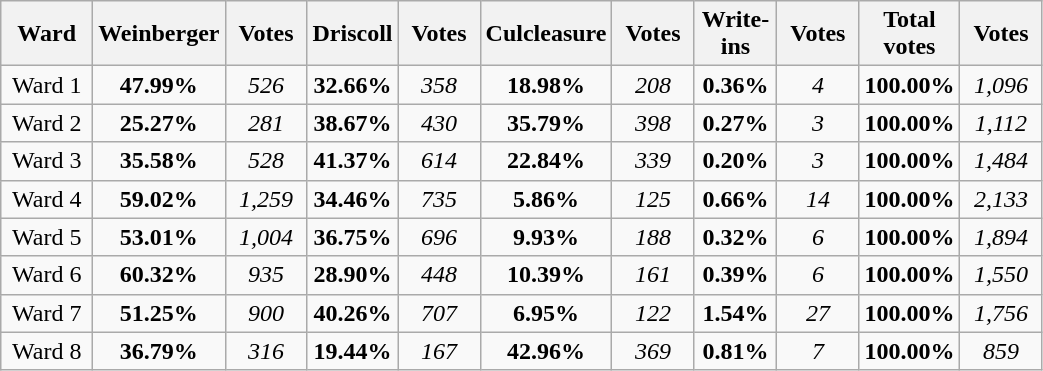<table width="55%" class="wikitable sortable">
<tr>
<th width="9%">Ward</th>
<th width="8%">Weinberger</th>
<th width="8%">Votes</th>
<th width="8%">Driscoll</th>
<th width="8%">Votes</th>
<th width="8%">Culcleasure</th>
<th width="8%">Votes</th>
<th width="8%">Write-ins</th>
<th width="8%">Votes</th>
<th width="8%">Total votes</th>
<th width="8%">Votes</th>
</tr>
<tr>
<td align="center" >Ward 1</td>
<td align="center"><strong>47.99%</strong></td>
<td align="center"><em>526</em></td>
<td align="center"><strong>32.66%</strong></td>
<td align="center"><em>358</em></td>
<td align="center"><strong>18.98%</strong></td>
<td align="center"><em>208</em></td>
<td align="center"><strong>0.36%</strong></td>
<td align="center"><em>4</em></td>
<td align="center"><strong>100.00%</strong></td>
<td align="center"><em>1,096</em></td>
</tr>
<tr>
<td align="center" >Ward 2</td>
<td align="center"><strong>25.27%</strong></td>
<td align="center"><em>281</em></td>
<td align="center"><strong>38.67%</strong></td>
<td align="center"><em>430</em></td>
<td align="center"><strong>35.79%</strong></td>
<td align="center"><em>398</em></td>
<td align="center"><strong>0.27%</strong></td>
<td align="center"><em>3</em></td>
<td align="center"><strong>100.00%</strong></td>
<td align="center"><em>1,112</em></td>
</tr>
<tr>
<td align="center" >Ward 3</td>
<td align="center"><strong>35.58%</strong></td>
<td align="center"><em>528</em></td>
<td align="center"><strong>41.37%</strong></td>
<td align="center"><em>614</em></td>
<td align="center"><strong>22.84%</strong></td>
<td align="center"><em>339</em></td>
<td align="center"><strong>0.20%</strong></td>
<td align="center"><em>3</em></td>
<td align="center"><strong>100.00%</strong></td>
<td align="center"><em>1,484</em></td>
</tr>
<tr>
<td align="center" >Ward 4</td>
<td align="center"><strong>59.02%</strong></td>
<td align="center"><em>1,259</em></td>
<td align="center"><strong>34.46%</strong></td>
<td align="center"><em>735</em></td>
<td align="center"><strong>5.86%</strong></td>
<td align="center"><em>125</em></td>
<td align="center"><strong>0.66%</strong></td>
<td align="center"><em>14</em></td>
<td align="center"><strong>100.00%</strong></td>
<td align="center"><em>2,133</em></td>
</tr>
<tr>
<td align="center" >Ward 5</td>
<td align="center"><strong>53.01%</strong></td>
<td align="center"><em>1,004</em></td>
<td align="center"><strong>36.75%</strong></td>
<td align="center"><em>696</em></td>
<td align="center"><strong>9.93%</strong></td>
<td align="center"><em>188</em></td>
<td align="center"><strong>0.32%</strong></td>
<td align="center"><em>6</em></td>
<td align="center"><strong>100.00%</strong></td>
<td align="center"><em>1,894</em></td>
</tr>
<tr>
<td align="center" >Ward 6</td>
<td align="center"><strong>60.32%</strong></td>
<td align="center"><em>935</em></td>
<td align="center"><strong>28.90%</strong></td>
<td align="center"><em>448</em></td>
<td align="center"><strong>10.39%</strong></td>
<td align="center"><em>161</em></td>
<td align="center"><strong>0.39%</strong></td>
<td align="center"><em>6</em></td>
<td align="center"><strong>100.00%</strong></td>
<td align="center"><em>1,550</em></td>
</tr>
<tr>
<td align="center" >Ward 7</td>
<td align="center"><strong>51.25%</strong></td>
<td align="center"><em>900</em></td>
<td align="center"><strong>40.26%</strong></td>
<td align="center"><em>707</em></td>
<td align="center"><strong>6.95%</strong></td>
<td align="center"><em>122</em></td>
<td align="center"><strong>1.54%</strong></td>
<td align="center"><em>27</em></td>
<td align="center"><strong>100.00%</strong></td>
<td align="center"><em>1,756</em></td>
</tr>
<tr>
<td align="center" >Ward 8</td>
<td align="center"><strong>36.79%</strong></td>
<td align="center"><em>316</em></td>
<td align="center"><strong>19.44%</strong></td>
<td align="center"><em>167</em></td>
<td align="center"><strong>42.96%</strong></td>
<td align="center"><em>369</em></td>
<td align="center"><strong>0.81%</strong></td>
<td align="center"><em>7</em></td>
<td align="center"><strong>100.00%</strong></td>
<td align="center"><em>859</em></td>
</tr>
</table>
